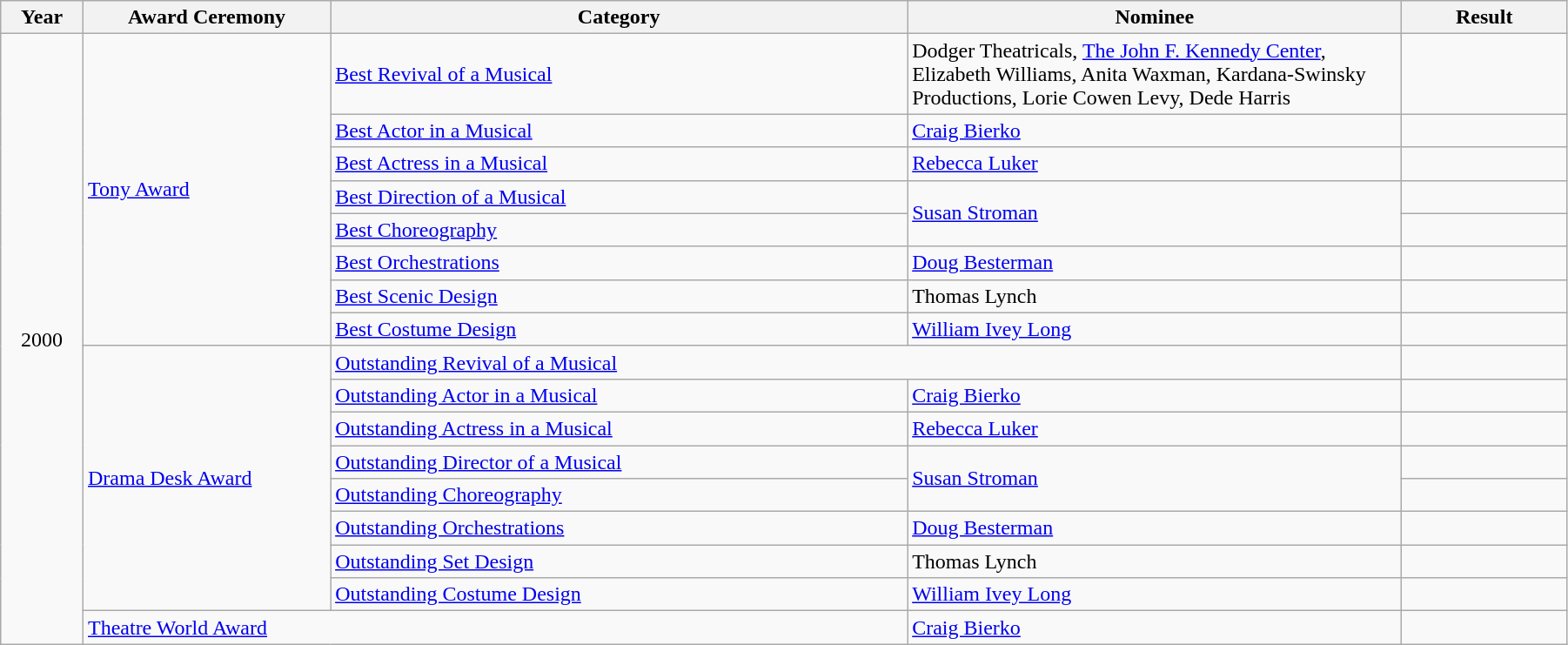<table class="wikitable" width="95%">
<tr>
<th width="5%">Year</th>
<th width="15%">Award Ceremony</th>
<th width="35%">Category</th>
<th width="30%">Nominee</th>
<th width="10%">Result</th>
</tr>
<tr>
<td rowspan="17" align="center">2000</td>
<td rowspan="8"><a href='#'>Tony Award</a></td>
<td><a href='#'>Best Revival of a Musical</a></td>
<td>Dodger Theatricals, <a href='#'>The John F. Kennedy Center</a>, Elizabeth Williams, Anita Waxman, Kardana-Swinsky Productions, Lorie Cowen Levy, Dede Harris</td>
<td></td>
</tr>
<tr>
<td><a href='#'>Best Actor in a Musical</a></td>
<td><a href='#'>Craig Bierko</a></td>
<td></td>
</tr>
<tr>
<td><a href='#'>Best Actress in a Musical</a></td>
<td><a href='#'>Rebecca Luker</a></td>
<td></td>
</tr>
<tr>
<td><a href='#'>Best Direction of a Musical</a></td>
<td rowspan="2"><a href='#'>Susan Stroman</a></td>
<td></td>
</tr>
<tr>
<td><a href='#'>Best Choreography</a></td>
<td></td>
</tr>
<tr>
<td><a href='#'>Best Orchestrations</a></td>
<td><a href='#'>Doug Besterman</a></td>
<td></td>
</tr>
<tr>
<td><a href='#'>Best Scenic Design</a></td>
<td>Thomas Lynch</td>
<td></td>
</tr>
<tr>
<td><a href='#'>Best Costume Design</a></td>
<td><a href='#'>William Ivey Long</a></td>
<td></td>
</tr>
<tr>
<td rowspan="8"><a href='#'>Drama Desk Award</a></td>
<td colspan="2"><a href='#'>Outstanding Revival of a Musical</a></td>
<td></td>
</tr>
<tr>
<td><a href='#'>Outstanding Actor in a Musical</a></td>
<td><a href='#'>Craig Bierko</a></td>
<td></td>
</tr>
<tr>
<td><a href='#'>Outstanding Actress in a Musical</a></td>
<td><a href='#'>Rebecca Luker</a></td>
<td></td>
</tr>
<tr>
<td><a href='#'>Outstanding Director of a Musical</a></td>
<td rowspan="2"><a href='#'>Susan Stroman</a></td>
<td></td>
</tr>
<tr>
<td><a href='#'>Outstanding Choreography</a></td>
<td></td>
</tr>
<tr>
<td><a href='#'>Outstanding Orchestrations</a></td>
<td><a href='#'>Doug Besterman</a></td>
<td></td>
</tr>
<tr>
<td><a href='#'>Outstanding Set Design</a></td>
<td>Thomas Lynch</td>
<td></td>
</tr>
<tr>
<td><a href='#'>Outstanding Costume Design</a></td>
<td><a href='#'>William Ivey Long</a></td>
<td></td>
</tr>
<tr>
<td colspan="2"><a href='#'>Theatre World Award</a></td>
<td><a href='#'>Craig Bierko</a></td>
<td></td>
</tr>
</table>
